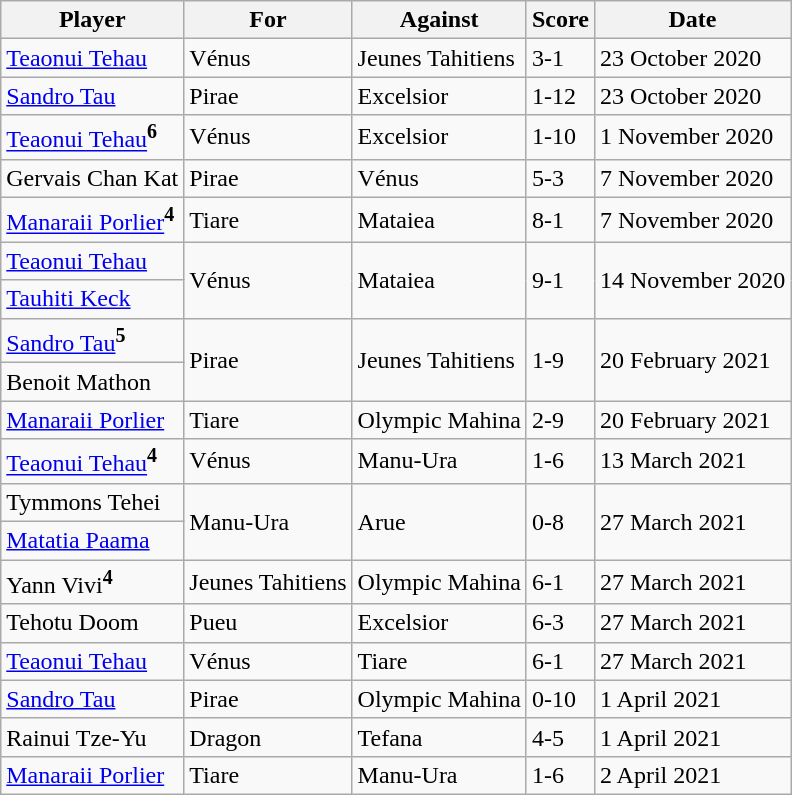<table class="wikitable">
<tr>
<th>Player</th>
<th>For</th>
<th>Against</th>
<th>Score</th>
<th>Date</th>
</tr>
<tr>
<td> <a href='#'>Teaonui Tehau</a></td>
<td>Vénus</td>
<td>Jeunes Tahitiens</td>
<td>3-1</td>
<td>23 October 2020</td>
</tr>
<tr>
<td> <a href='#'>Sandro Tau</a></td>
<td>Pirae</td>
<td>Excelsior</td>
<td>1-12</td>
<td>23 October 2020</td>
</tr>
<tr>
<td> <a href='#'>Teaonui Tehau</a><sup><strong>6</strong></sup></td>
<td>Vénus</td>
<td>Excelsior</td>
<td>1-10</td>
<td>1 November 2020</td>
</tr>
<tr>
<td> Gervais Chan Kat</td>
<td>Pirae</td>
<td>Vénus</td>
<td>5-3</td>
<td>7 November 2020</td>
</tr>
<tr>
<td> <a href='#'>Manaraii Porlier</a><sup><strong>4</strong></sup></td>
<td>Tiare</td>
<td>Mataiea</td>
<td>8-1</td>
<td>7 November 2020</td>
</tr>
<tr>
<td> <a href='#'>Teaonui Tehau</a></td>
<td rowspan=2>Vénus</td>
<td rowspan=2>Mataiea</td>
<td rowspan=2>9-1</td>
<td rowspan=2>14 November 2020</td>
</tr>
<tr>
<td> <a href='#'>Tauhiti Keck</a></td>
</tr>
<tr>
<td> <a href='#'>Sandro Tau</a><sup><strong>5</strong></sup></td>
<td rowspan=2>Pirae</td>
<td rowspan=2>Jeunes Tahitiens</td>
<td rowspan=2>1-9</td>
<td rowspan=2>20 February 2021</td>
</tr>
<tr>
<td> Benoit Mathon</td>
</tr>
<tr>
<td> <a href='#'>Manaraii Porlier</a></td>
<td>Tiare</td>
<td>Olympic Mahina</td>
<td>2-9</td>
<td>20 February 2021</td>
</tr>
<tr>
<td> <a href='#'>Teaonui Tehau</a><sup><strong>4</strong></sup></td>
<td>Vénus</td>
<td>Manu-Ura</td>
<td>1-6</td>
<td>13 March 2021</td>
</tr>
<tr>
<td> Tymmons Tehei</td>
<td rowspan=2>Manu-Ura</td>
<td rowspan=2>Arue</td>
<td rowspan=2>0-8</td>
<td rowspan=2>27 March 2021</td>
</tr>
<tr>
<td> <a href='#'>Matatia Paama</a></td>
</tr>
<tr>
<td> Yann Vivi<sup><strong>4</strong></sup></td>
<td>Jeunes Tahitiens</td>
<td>Olympic Mahina</td>
<td>6-1</td>
<td>27 March 2021</td>
</tr>
<tr>
<td> Tehotu Doom</td>
<td>Pueu</td>
<td>Excelsior</td>
<td>6-3</td>
<td>27 March 2021</td>
</tr>
<tr>
<td> <a href='#'>Teaonui Tehau</a></td>
<td>Vénus</td>
<td>Tiare</td>
<td>6-1</td>
<td>27 March 2021</td>
</tr>
<tr>
<td> <a href='#'>Sandro Tau</a></td>
<td>Pirae</td>
<td>Olympic Mahina</td>
<td>0-10</td>
<td>1 April 2021</td>
</tr>
<tr>
<td> Rainui Tze-Yu</td>
<td>Dragon</td>
<td>Tefana</td>
<td>4-5</td>
<td>1 April 2021</td>
</tr>
<tr>
<td> <a href='#'>Manaraii Porlier</a></td>
<td>Tiare</td>
<td>Manu-Ura</td>
<td>1-6</td>
<td>2 April 2021</td>
</tr>
</table>
